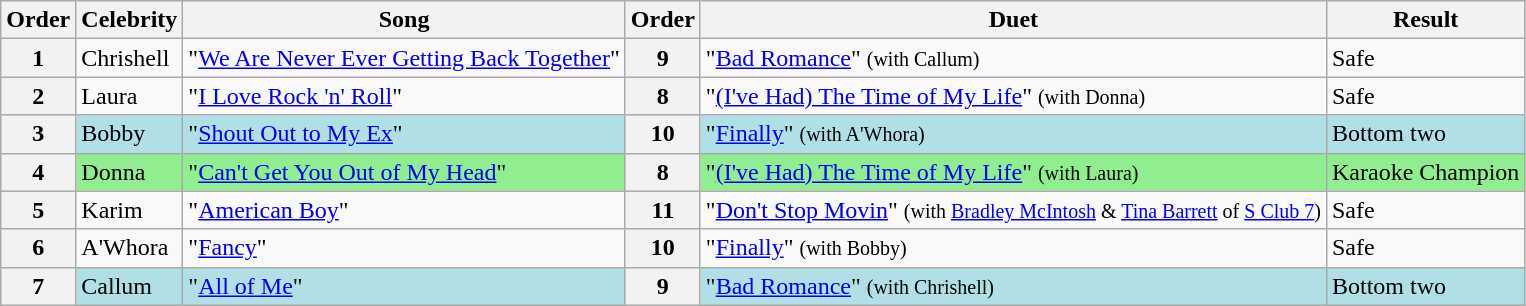<table class="wikitable sortable collapsed">
<tr style="text-align:Center; background:#cc;">
<th>Order</th>
<th>Celebrity</th>
<th>Song</th>
<th>Order</th>
<th>Duet</th>
<th>Result</th>
</tr>
<tr>
<th>1</th>
<td>Chrishell</td>
<td>"<a href='#'>We Are Never Ever Getting Back Together</a>"</td>
<th>9</th>
<td>"<a href='#'>Bad Romance</a>" <small>(with Callum)</small></td>
<td>Safe</td>
</tr>
<tr>
<th>2</th>
<td>Laura</td>
<td>"<a href='#'>I Love Rock 'n' Roll</a>"</td>
<th>8</th>
<td>"<a href='#'>(I've Had) The Time of My Life</a>" <small>(with Donna)</small></td>
<td>Safe</td>
</tr>
<tr style="background:#b0e0e6;">
<th>3</th>
<td>Bobby</td>
<td>"<a href='#'>Shout Out to My Ex</a>"</td>
<th>10</th>
<td>"<a href='#'>Finally</a>" <small>(with A'Whora)</small></td>
<td>Bottom two</td>
</tr>
<tr style="background:lightgreen;">
<th>4</th>
<td>Donna</td>
<td>"<a href='#'>Can't Get You Out of My Head</a>"</td>
<th>8</th>
<td>"<a href='#'>(I've Had) The Time of My Life</a>" <small>(with Laura)</small></td>
<td>Karaoke Champion</td>
</tr>
<tr>
<th>5</th>
<td>Karim</td>
<td>"<a href='#'>American Boy</a>"</td>
<th>11</th>
<td>"<a href='#'>Don't Stop Movin</a>" <small>(with <a href='#'>Bradley McIntosh</a> & <a href='#'>Tina Barrett</a> of <a href='#'>S Club 7</a>)</small></td>
<td>Safe</td>
</tr>
<tr>
<th>6</th>
<td>A'Whora</td>
<td>"<a href='#'>Fancy</a>"</td>
<th>10</th>
<td>"<a href='#'>Finally</a>" <small>(with Bobby)</small></td>
<td>Safe</td>
</tr>
<tr style="background:#b0e0e6;">
<th>7</th>
<td>Callum</td>
<td>"<a href='#'>All of Me</a>"</td>
<th>9</th>
<td>"<a href='#'>Bad Romance</a>" <small>(with Chrishell)</small></td>
<td>Bottom two</td>
</tr>
</table>
